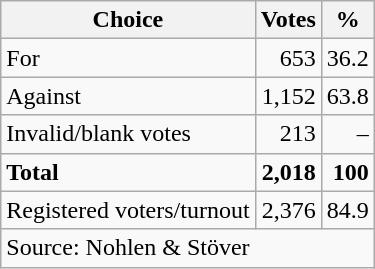<table class=wikitable style=text-align:right>
<tr>
<th>Choice</th>
<th>Votes</th>
<th>%</th>
</tr>
<tr>
<td align=left>For</td>
<td>653</td>
<td>36.2</td>
</tr>
<tr>
<td align=left>Against</td>
<td>1,152</td>
<td>63.8</td>
</tr>
<tr>
<td align=left>Invalid/blank votes</td>
<td>213</td>
<td>–</td>
</tr>
<tr>
<td align=left><strong>Total</strong></td>
<td><strong>2,018</strong></td>
<td><strong>100</strong></td>
</tr>
<tr>
<td align=left>Registered voters/turnout</td>
<td>2,376</td>
<td>84.9</td>
</tr>
<tr>
<td align=left colspan=3>Source: Nohlen & Stöver</td>
</tr>
</table>
